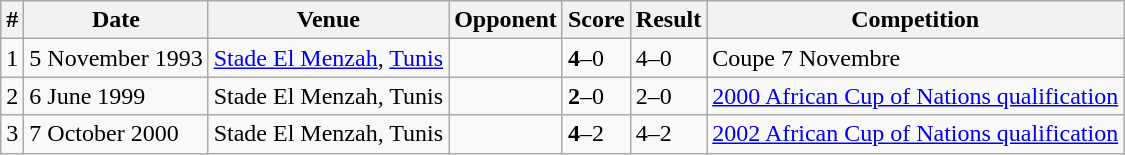<table class="wikitable" style="text-align:left;">
<tr>
<th>#</th>
<th>Date</th>
<th>Venue</th>
<th>Opponent</th>
<th>Score</th>
<th>Result</th>
<th>Competition</th>
</tr>
<tr>
<td>1</td>
<td>5 November 1993</td>
<td><a href='#'>Stade El Menzah</a>, <a href='#'>Tunis</a></td>
<td></td>
<td><strong>4</strong>–0</td>
<td>4–0</td>
<td>Coupe 7 Novembre</td>
</tr>
<tr>
<td>2</td>
<td>6 June 1999</td>
<td>Stade El Menzah, Tunis</td>
<td></td>
<td><strong>2</strong>–0</td>
<td>2–0</td>
<td><a href='#'>2000 African Cup of Nations qualification</a></td>
</tr>
<tr>
<td>3</td>
<td>7 October 2000</td>
<td>Stade El Menzah, Tunis</td>
<td></td>
<td><strong>4</strong>–2</td>
<td>4–2</td>
<td><a href='#'>2002 African Cup of Nations qualification</a></td>
</tr>
</table>
